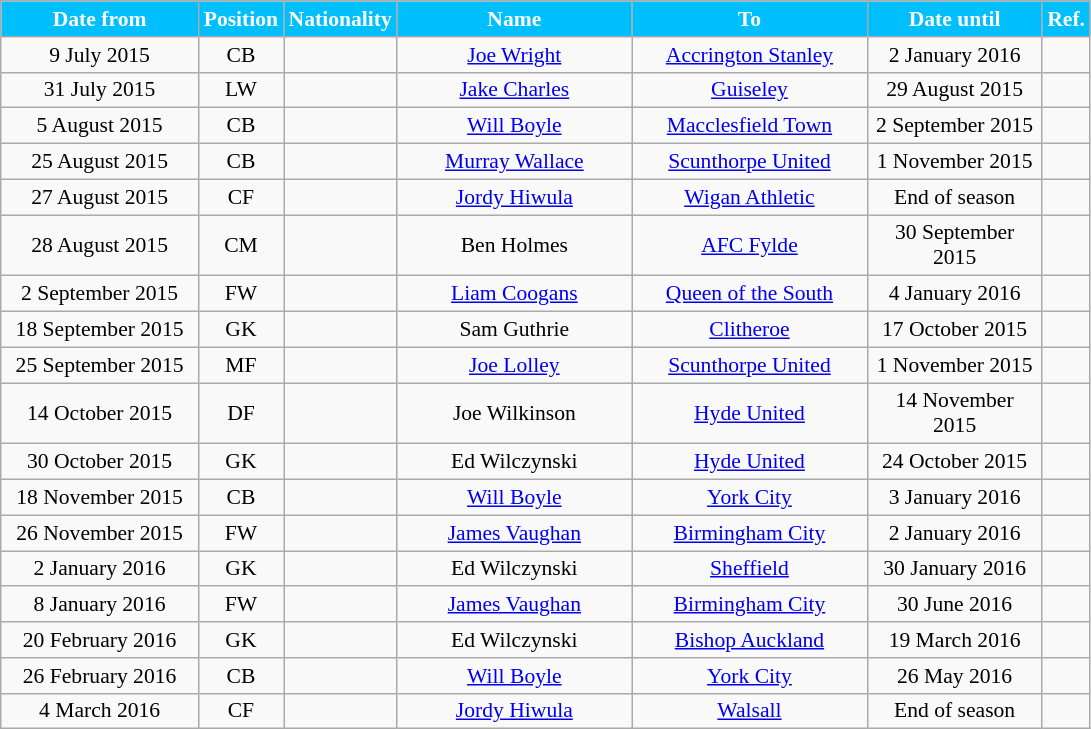<table class="wikitable"  style="text-align:center; font-size:90%; ">
<tr>
<th style="background:#00BFFF; color:#FFFFFF; width:125px;">Date from</th>
<th style="background:#00BFFF; color:#FFFFFF; width:50px;">Position</th>
<th style="background:#00BFFF; color:#FFFFFF; width:50px;">Nationality</th>
<th style="background:#00BFFF; color:#FFFFFF; width:150px;">Name</th>
<th style="background:#00BFFF; color:#FFFFFF; width:150px;">To</th>
<th style="background:#00BFFF; color:#FFFFFF; width:110px;">Date until</th>
<th style="background:#00BFFF; color:#FFFFFF; width:25px;">Ref.</th>
</tr>
<tr>
<td>9 July 2015</td>
<td>CB</td>
<td></td>
<td><a href='#'>Joe Wright</a></td>
<td><a href='#'>Accrington Stanley</a></td>
<td>2 January 2016</td>
<td></td>
</tr>
<tr>
<td>31 July 2015</td>
<td>LW</td>
<td></td>
<td><a href='#'>Jake Charles</a></td>
<td><a href='#'>Guiseley</a></td>
<td>29 August 2015</td>
<td></td>
</tr>
<tr>
<td>5 August 2015</td>
<td>CB</td>
<td></td>
<td><a href='#'>Will Boyle</a></td>
<td><a href='#'>Macclesfield Town</a></td>
<td>2 September 2015</td>
<td></td>
</tr>
<tr>
<td>25 August 2015</td>
<td>CB</td>
<td></td>
<td><a href='#'>Murray Wallace</a></td>
<td><a href='#'>Scunthorpe United</a></td>
<td>1 November 2015</td>
<td></td>
</tr>
<tr>
<td>27 August 2015</td>
<td>CF</td>
<td></td>
<td><a href='#'>Jordy Hiwula</a></td>
<td><a href='#'>Wigan Athletic</a></td>
<td>End of season</td>
<td></td>
</tr>
<tr>
<td>28 August 2015</td>
<td>CM</td>
<td></td>
<td>Ben Holmes</td>
<td><a href='#'>AFC Fylde</a></td>
<td>30 September 2015</td>
<td></td>
</tr>
<tr>
<td>2 September 2015</td>
<td>FW</td>
<td></td>
<td><a href='#'>Liam Coogans</a></td>
<td><a href='#'>Queen of the South</a></td>
<td>4 January 2016</td>
<td></td>
</tr>
<tr>
<td>18 September 2015</td>
<td>GK</td>
<td></td>
<td>Sam Guthrie</td>
<td><a href='#'>Clitheroe</a></td>
<td>17 October 2015</td>
<td></td>
</tr>
<tr>
<td>25 September 2015</td>
<td>MF</td>
<td></td>
<td><a href='#'>Joe Lolley</a></td>
<td><a href='#'>Scunthorpe United</a></td>
<td>1 November 2015</td>
<td></td>
</tr>
<tr>
<td>14 October 2015</td>
<td>DF</td>
<td></td>
<td>Joe Wilkinson</td>
<td><a href='#'>Hyde United</a></td>
<td>14 November 2015</td>
<td></td>
</tr>
<tr>
<td>30 October 2015</td>
<td>GK</td>
<td></td>
<td>Ed Wilczynski</td>
<td><a href='#'>Hyde United</a></td>
<td>24 October 2015</td>
<td></td>
</tr>
<tr>
<td>18 November 2015</td>
<td>CB</td>
<td></td>
<td><a href='#'>Will Boyle</a></td>
<td><a href='#'>York City</a></td>
<td>3 January 2016</td>
<td></td>
</tr>
<tr>
<td>26 November 2015</td>
<td>FW</td>
<td></td>
<td><a href='#'>James Vaughan</a></td>
<td><a href='#'>Birmingham City</a></td>
<td>2 January 2016</td>
<td></td>
</tr>
<tr>
<td>2 January 2016</td>
<td>GK</td>
<td></td>
<td>Ed Wilczynski</td>
<td><a href='#'>Sheffield</a></td>
<td>30 January 2016</td>
<td></td>
</tr>
<tr>
<td>8 January 2016</td>
<td>FW</td>
<td></td>
<td><a href='#'>James Vaughan</a></td>
<td><a href='#'>Birmingham City</a></td>
<td>30 June 2016</td>
<td></td>
</tr>
<tr>
<td>20 February 2016</td>
<td>GK</td>
<td></td>
<td>Ed Wilczynski</td>
<td><a href='#'>Bishop Auckland</a></td>
<td>19 March 2016</td>
<td></td>
</tr>
<tr>
<td>26 February 2016</td>
<td>CB</td>
<td></td>
<td><a href='#'>Will Boyle</a></td>
<td><a href='#'>York City</a></td>
<td>26 May 2016</td>
<td></td>
</tr>
<tr>
<td>4 March 2016</td>
<td>CF</td>
<td></td>
<td><a href='#'>Jordy Hiwula</a></td>
<td><a href='#'>Walsall</a></td>
<td>End of season</td>
<td></td>
</tr>
</table>
